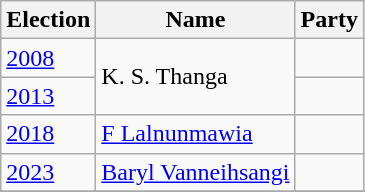<table class="wikitable sortable">
<tr>
<th>Election</th>
<th>Name</th>
<th colspan=2>Party</th>
</tr>
<tr>
<td><a href='#'>2008</a></td>
<td rowspan=2>K. S. Thanga</td>
<td></td>
</tr>
<tr>
<td><a href='#'>2013</a></td>
</tr>
<tr>
<td><a href='#'>2018</a></td>
<td><a href='#'>F Lalnunmawia</a></td>
<td></td>
</tr>
<tr>
<td><a href='#'>2023</a></td>
<td><a href='#'>Baryl Vanneihsangi</a></td>
<td></td>
</tr>
<tr>
</tr>
</table>
